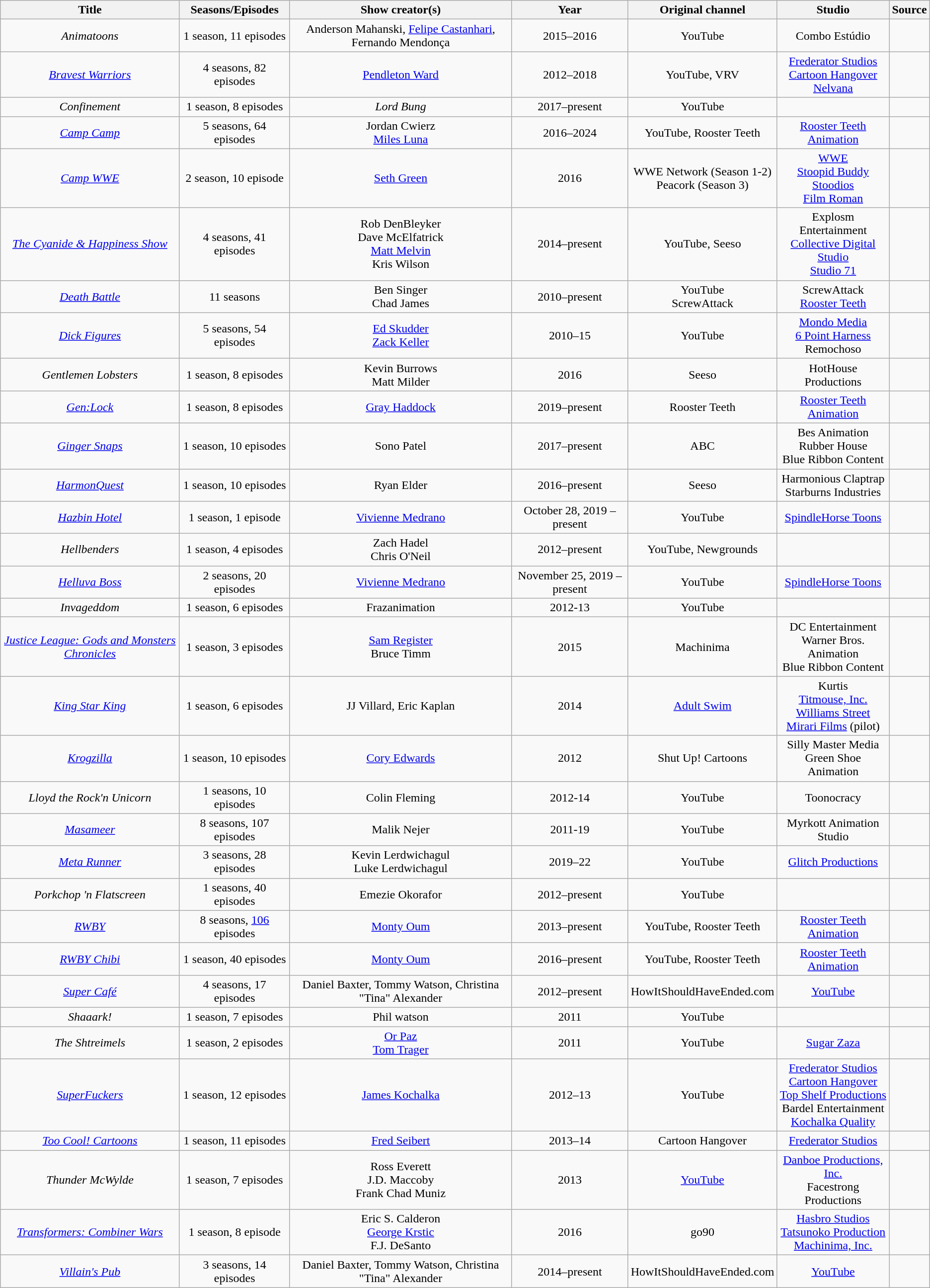<table style="text-align:center;" class="wikitable sortable">
<tr>
<th scope="col">Title</th>
<th scope="col">Seasons/Episodes</th>
<th scope="col">Show creator(s)</th>
<th scope="col">Year</th>
<th scope="col">Original channel</th>
<th scope="col">Studio</th>
<th scope="col">Source</th>
</tr>
<tr>
<td><em>Animatoons</em></td>
<td>1 season, 11 episodes</td>
<td>Anderson Mahanski, <a href='#'>Felipe Castanhari</a>, Fernando Mendonça</td>
<td>2015–2016</td>
<td>YouTube</td>
<td>Combo Estúdio</td>
<td></td>
</tr>
<tr>
<td><em><a href='#'>Bravest Warriors</a></em></td>
<td>4 seasons, 82 episodes</td>
<td><a href='#'>Pendleton Ward</a></td>
<td>2012–2018</td>
<td>YouTube, VRV</td>
<td><a href='#'>Frederator Studios</a><br><a href='#'>Cartoon Hangover</a><br><a href='#'>Nelvana</a></td>
<td></td>
</tr>
<tr>
<td><em>Confinement</em></td>
<td>1 season, 8 episodes</td>
<td><em>Lord Bung</em></td>
<td>2017–present</td>
<td>YouTube</td>
<td></td>
<td></td>
</tr>
<tr>
<td><em><a href='#'>Camp Camp</a></em></td>
<td>5 seasons, 64 episodes</td>
<td>Jordan Cwierz <br> <a href='#'>Miles Luna</a></td>
<td>2016–2024</td>
<td>YouTube, Rooster Teeth</td>
<td><a href='#'>Rooster Teeth Animation</a></td>
<td></td>
</tr>
<tr>
<td><em><a href='#'>Camp WWE</a></em></td>
<td>2 season, 10 episode</td>
<td><a href='#'>Seth Green</a></td>
<td>2016</td>
<td>WWE Network (Season 1-2)<br>Peacork (Season 3)</td>
<td><a href='#'>WWE</a><br><a href='#'>Stoopid Buddy Stoodios</a><br><a href='#'>Film Roman</a></td>
<td></td>
</tr>
<tr>
<td><em><a href='#'>The Cyanide & Happiness Show</a></em></td>
<td>4 seasons, 41 episodes</td>
<td>Rob DenBleyker <br> Dave McElfatrick <br> <a href='#'>Matt Melvin</a> <br> Kris Wilson</td>
<td>2014–present</td>
<td>YouTube, Seeso</td>
<td>Explosm Entertainment<br><a href='#'>Collective Digital Studio</a><br><a href='#'>Studio 71</a></td>
<td></td>
</tr>
<tr>
<td><em><a href='#'>Death Battle</a></em></td>
<td>11 seasons</td>
<td>Ben Singer <br> Chad James</td>
<td>2010–present</td>
<td>YouTube <br> ScrewAttack</td>
<td>ScrewAttack <br> <a href='#'>Rooster Teeth</a></td>
<td></td>
</tr>
<tr>
<td><em><a href='#'>Dick Figures</a></em></td>
<td>5 seasons, 54 episodes</td>
<td><a href='#'>Ed Skudder</a> <br> <a href='#'>Zack Keller</a></td>
<td>2010–15</td>
<td>YouTube</td>
<td><a href='#'>Mondo Media</a><br><a href='#'>6 Point Harness</a><br>Remochoso</td>
<td></td>
</tr>
<tr>
<td><em>Gentlemen Lobsters</em></td>
<td>1 season, 8 episodes</td>
<td>Kevin Burrows<br>Matt Milder</td>
<td>2016</td>
<td>Seeso</td>
<td>HotHouse Productions</td>
<td></td>
</tr>
<tr>
<td><em><a href='#'>Gen:Lock</a></em></td>
<td>1 season, 8 episodes</td>
<td><a href='#'>Gray Haddock</a></td>
<td>2019–present</td>
<td>Rooster Teeth</td>
<td><a href='#'>Rooster Teeth Animation</a></td>
<td></td>
</tr>
<tr>
<td><em><a href='#'>Ginger Snaps</a></em></td>
<td>1 season, 10 episodes</td>
<td>Sono Patel</td>
<td>2017–present</td>
<td>ABC</td>
<td>Bes Animation<br>Rubber House<br>Blue Ribbon Content</td>
<td></td>
</tr>
<tr>
<td><em><a href='#'>HarmonQuest</a></em></td>
<td>1 season, 10 episodes</td>
<td>Ryan Elder</td>
<td>2016–present</td>
<td>Seeso</td>
<td>Harmonious Claptrap<br>Starburns Industries</td>
<td></td>
</tr>
<tr>
<td><em><a href='#'>Hazbin Hotel</a></em></td>
<td>1 season, 1 episode</td>
<td><a href='#'>Vivienne Medrano</a></td>
<td>October 28, 2019 – present</td>
<td>YouTube</td>
<td><a href='#'>SpindleHorse Toons</a></td>
<td></td>
</tr>
<tr>
<td><em>Hellbenders</em></td>
<td>1 season, 4 episodes</td>
<td>Zach Hadel <br> Chris O'Neil</td>
<td>2012–present</td>
<td>YouTube, Newgrounds</td>
<td></td>
<td></td>
</tr>
<tr>
<td><em><a href='#'>Helluva Boss</a></em></td>
<td>2 seasons, 20 episodes</td>
<td><a href='#'>Vivienne Medrano</a></td>
<td>November 25, 2019 – present</td>
<td>YouTube</td>
<td><a href='#'>SpindleHorse Toons</a></td>
<td></td>
</tr>
<tr>
<td><em>Invageddom</em></td>
<td>1 season, 6 episodes</td>
<td>Frazanimation</td>
<td>2012-13</td>
<td>YouTube</td>
<td></td>
<td></td>
</tr>
<tr>
<td><em><a href='#'>Justice League: Gods and Monsters Chronicles</a></em></td>
<td>1 season, 3 episodes</td>
<td><a href='#'>Sam Register</a> <br> Bruce Timm</td>
<td>2015</td>
<td>Machinima</td>
<td>DC Entertainment<br>Warner Bros. Animation<br>Blue Ribbon Content</td>
<td></td>
</tr>
<tr>
<td><em><a href='#'>King Star King</a></em></td>
<td>1 season, 6 episodes</td>
<td>JJ Villard, Eric Kaplan</td>
<td>2014</td>
<td><a href='#'>Adult Swim</a></td>
<td>Kurtis<br><a href='#'>Titmouse, Inc.</a><br><a href='#'>Williams Street</a><br><a href='#'>Mirari Films</a> (pilot)</td>
<td></td>
</tr>
<tr>
<td><em><a href='#'>Krogzilla</a></em></td>
<td>1 season, 10 episodes</td>
<td><a href='#'>Cory Edwards</a></td>
<td>2012</td>
<td>Shut Up! Cartoons</td>
<td>Silly Master Media<br>Green Shoe Animation</td>
<td></td>
</tr>
<tr>
<td><em>Lloyd the Rock'n Unicorn</em></td>
<td>1 seasons, 10 episodes</td>
<td>Colin Fleming</td>
<td>2012-14</td>
<td>YouTube</td>
<td>Toonocracy</td>
<td></td>
</tr>
<tr>
<td><em><a href='#'>Masameer</a></em></td>
<td>8 seasons, 107 episodes</td>
<td>Malik Nejer</td>
<td>2011-19</td>
<td>YouTube</td>
<td>Myrkott Animation Studio</td>
<td></td>
</tr>
<tr>
<td><em><a href='#'>Meta Runner</a></em></td>
<td>3 seasons, 28 episodes</td>
<td>Kevin Lerdwichagul<br>Luke Lerdwichagul</td>
<td>2019–22</td>
<td>YouTube</td>
<td><a href='#'>Glitch Productions</a></td>
<td></td>
</tr>
<tr>
<td><em>Porkchop 'n Flatscreen</em></td>
<td>1 seasons, 40 episodes</td>
<td>Emezie Okorafor</td>
<td>2012–present</td>
<td>YouTube</td>
<td></td>
<td></td>
</tr>
<tr>
<td><em><a href='#'>RWBY</a></em></td>
<td>8 seasons, <a href='#'>106</a> episodes</td>
<td><a href='#'>Monty Oum</a></td>
<td>2013–present</td>
<td>YouTube, Rooster Teeth</td>
<td><a href='#'>Rooster Teeth Animation</a></td>
<td></td>
</tr>
<tr>
<td><em><a href='#'>RWBY Chibi</a></em></td>
<td>1 season, 40 episodes</td>
<td><a href='#'>Monty Oum</a></td>
<td>2016–present</td>
<td>YouTube, Rooster Teeth</td>
<td><a href='#'>Rooster Teeth Animation</a></td>
<td></td>
</tr>
<tr>
<td><em><a href='#'>Super Café</a></em></td>
<td>4 seasons, 17 episodes</td>
<td>Daniel Baxter, Tommy Watson, Christina "Tina" Alexander</td>
<td>2012–present</td>
<td>HowItShouldHaveEnded.com</td>
<td><a href='#'>YouTube</a></td>
</tr>
<tr>
<td><em>Shaaark!</em></td>
<td>1 season, 7 episodes</td>
<td>Phil watson</td>
<td>2011</td>
<td>YouTube</td>
<td></td>
<td></td>
</tr>
<tr>
<td><em>The Shtreimels</em></td>
<td>1 season, 2 episodes</td>
<td><a href='#'>Or Paz <br> Tom Trager</a></td>
<td>2011</td>
<td>YouTube</td>
<td><a href='#'>Sugar Zaza</a></td>
<td></td>
</tr>
<tr>
<td><em><a href='#'>SuperFuckers</a></em></td>
<td>1 season, 12 episodes</td>
<td><a href='#'>James Kochalka</a></td>
<td>2012–13</td>
<td>YouTube</td>
<td><a href='#'>Frederator Studios</a><br><a href='#'>Cartoon Hangover</a><br><a href='#'>Top Shelf Productions</a><br>Bardel Entertainment<br><a href='#'>Kochalka Quality</a></td>
<td></td>
</tr>
<tr>
<td><em><a href='#'>Too Cool! Cartoons</a></em></td>
<td>1 season, 11 episodes</td>
<td><a href='#'>Fred Seibert</a></td>
<td>2013–14</td>
<td>Cartoon Hangover</td>
<td><a href='#'>Frederator Studios</a></td>
<td></td>
</tr>
<tr>
<td><em>Thunder McWylde</em></td>
<td>1 season, 7 episodes</td>
<td>Ross Everett <br> J.D. Maccoby <br> Frank Chad Muniz</td>
<td>2013</td>
<td><a href='#'>YouTube</a></td>
<td><a href='#'>Danboe Productions, Inc.</a><br>Facestrong Productions</td>
<td></td>
</tr>
<tr>
<td><em><a href='#'>Transformers: Combiner Wars</a></em></td>
<td>1 season, 8 episode</td>
<td>Eric S. Calderon <br> <a href='#'>George Krstic</a> <br> F.J. DeSanto</td>
<td>2016</td>
<td>go90</td>
<td><a href='#'>Hasbro Studios</a><br><a href='#'>Tatsunoko Production</a><br><a href='#'>Machinima, Inc.</a></td>
<td></td>
</tr>
<tr>
<td><em><a href='#'>Villain's Pub</a></em></td>
<td>3 seasons, 14 episodes</td>
<td>Daniel Baxter, Tommy Watson, Christina "Tina" Alexander</td>
<td>2014–present</td>
<td>HowItShouldHaveEnded.com</td>
<td><a href='#'>YouTube</a></td>
<td></td>
</tr>
</table>
